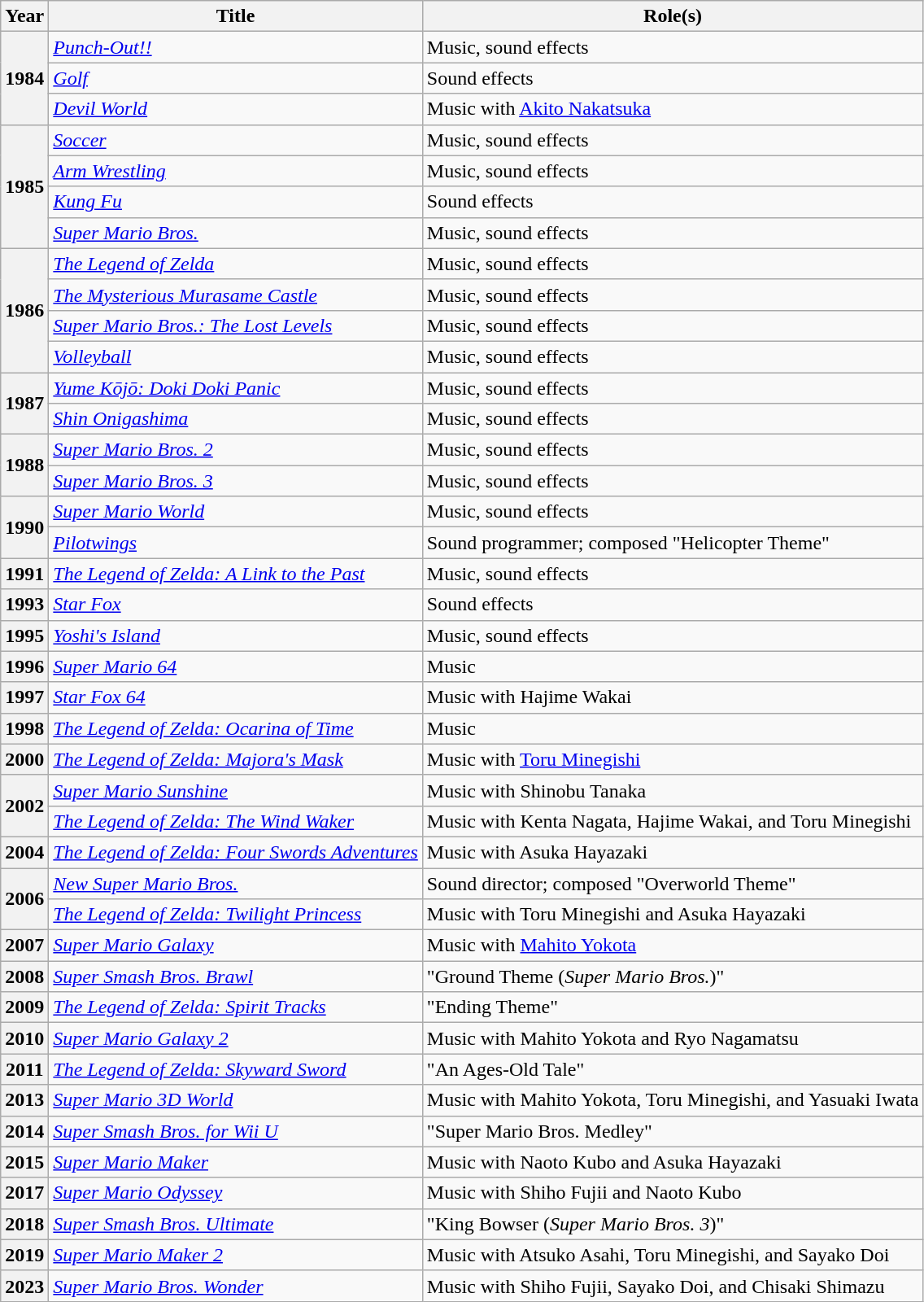<table class="wikitable sortable"  width="auto">
<tr>
<th scope="col">Year</th>
<th scope="col">Title</th>
<th scope="col">Role(s)</th>
</tr>
<tr>
<th scope="row" rowspan="3">1984</th>
<td><em><a href='#'>Punch-Out!!</a></em></td>
<td>Music, sound effects</td>
</tr>
<tr>
<td><em><a href='#'>Golf</a></em></td>
<td>Sound effects</td>
</tr>
<tr>
<td><em><a href='#'>Devil World</a></em></td>
<td>Music with <a href='#'>Akito Nakatsuka</a></td>
</tr>
<tr>
<th scope="row" rowspan="4">1985</th>
<td><em><a href='#'>Soccer</a></em></td>
<td>Music, sound effects</td>
</tr>
<tr>
<td><em><a href='#'>Arm Wrestling</a></em></td>
<td>Music, sound effects</td>
</tr>
<tr>
<td><em><a href='#'>Kung Fu</a></em></td>
<td>Sound effects</td>
</tr>
<tr>
<td><em><a href='#'>Super Mario Bros.</a></em></td>
<td>Music, sound effects</td>
</tr>
<tr>
<th scope="row" rowspan="4">1986</th>
<td><em><a href='#'>The Legend of Zelda</a></em></td>
<td>Music, sound effects</td>
</tr>
<tr>
<td><em><a href='#'>The Mysterious Murasame Castle</a></em></td>
<td>Music, sound effects</td>
</tr>
<tr>
<td><em><a href='#'>Super Mario Bros.: The Lost Levels</a></em></td>
<td>Music, sound effects</td>
</tr>
<tr>
<td><em><a href='#'>Volleyball</a></em></td>
<td>Music, sound effects</td>
</tr>
<tr>
<th scope="row" rowspan="2">1987</th>
<td><em><a href='#'>Yume Kōjō: Doki Doki Panic</a></em></td>
<td>Music, sound effects</td>
</tr>
<tr>
<td><em><a href='#'>Shin Onigashima</a></em></td>
<td>Music, sound effects</td>
</tr>
<tr>
<th scope="row" rowspan="2">1988</th>
<td><em><a href='#'>Super Mario Bros. 2</a></em></td>
<td>Music, sound effects</td>
</tr>
<tr>
<td><em><a href='#'>Super Mario Bros. 3</a></em></td>
<td>Music, sound effects</td>
</tr>
<tr>
<th scope="row" rowspan="2">1990</th>
<td><em><a href='#'>Super Mario World</a></em></td>
<td>Music, sound effects</td>
</tr>
<tr>
<td><em><a href='#'>Pilotwings</a></em></td>
<td>Sound programmer; composed "Helicopter Theme"</td>
</tr>
<tr>
<th scope="row">1991</th>
<td><em><a href='#'>The Legend of Zelda: A Link to the Past</a></em></td>
<td>Music, sound effects</td>
</tr>
<tr>
<th scope="row">1993</th>
<td><em><a href='#'>Star Fox</a></em></td>
<td>Sound effects</td>
</tr>
<tr>
<th scope="row">1995</th>
<td><em><a href='#'>Yoshi's Island</a></em></td>
<td>Music, sound effects</td>
</tr>
<tr>
<th scope="row">1996</th>
<td><em><a href='#'>Super Mario 64</a></em></td>
<td>Music</td>
</tr>
<tr>
<th scope="row">1997</th>
<td><em><a href='#'>Star Fox 64</a></em></td>
<td>Music with Hajime Wakai</td>
</tr>
<tr>
<th scope="row">1998</th>
<td><em><a href='#'>The Legend of Zelda: Ocarina of Time</a></em></td>
<td>Music</td>
</tr>
<tr>
<th scope="row">2000</th>
<td><em><a href='#'>The Legend of Zelda: Majora's Mask</a></em></td>
<td>Music with <a href='#'>Toru Minegishi</a></td>
</tr>
<tr>
<th scope="row" rowspan="2">2002</th>
<td><em><a href='#'>Super Mario Sunshine</a></em></td>
<td>Music with Shinobu Tanaka</td>
</tr>
<tr>
<td><em><a href='#'>The Legend of Zelda: The Wind Waker</a></em></td>
<td>Music with Kenta Nagata, Hajime Wakai, and Toru Minegishi</td>
</tr>
<tr>
<th scope="row">2004</th>
<td><em><a href='#'>The Legend of Zelda: Four Swords Adventures</a></em></td>
<td>Music with Asuka Hayazaki</td>
</tr>
<tr>
<th scope="row" rowspan="2">2006</th>
<td><em><a href='#'>New Super Mario Bros.</a></em></td>
<td>Sound director; composed "Overworld Theme"</td>
</tr>
<tr>
<td><em><a href='#'>The Legend of Zelda: Twilight Princess</a></em></td>
<td>Music with Toru Minegishi and Asuka Hayazaki</td>
</tr>
<tr>
<th scope="row">2007</th>
<td><em><a href='#'>Super Mario Galaxy</a></em></td>
<td>Music with <a href='#'>Mahito Yokota</a></td>
</tr>
<tr>
<th scope="row">2008</th>
<td><em><a href='#'>Super Smash Bros. Brawl</a></em></td>
<td>"Ground Theme (<em>Super Mario Bros.</em>)"</td>
</tr>
<tr>
<th scope="row">2009</th>
<td><em><a href='#'>The Legend of Zelda: Spirit Tracks</a></em></td>
<td>"Ending Theme"</td>
</tr>
<tr>
<th scope="row">2010</th>
<td><em><a href='#'>Super Mario Galaxy 2</a></em></td>
<td>Music with Mahito Yokota and Ryo Nagamatsu</td>
</tr>
<tr>
<th scope="row">2011</th>
<td><em><a href='#'>The Legend of Zelda: Skyward Sword</a></em></td>
<td>"An Ages-Old Tale"</td>
</tr>
<tr>
<th scope="row">2013</th>
<td><em><a href='#'>Super Mario 3D World</a></em></td>
<td>Music with Mahito Yokota, Toru Minegishi, and Yasuaki Iwata</td>
</tr>
<tr>
<th scope="row">2014</th>
<td><em><a href='#'>Super Smash Bros. for Wii U</a></em></td>
<td>"Super Mario Bros. Medley"</td>
</tr>
<tr>
<th scope="row">2015</th>
<td><em><a href='#'>Super Mario Maker</a></em></td>
<td>Music with Naoto Kubo and Asuka Hayazaki</td>
</tr>
<tr>
<th scope="row">2017</th>
<td><em><a href='#'>Super Mario Odyssey</a></em></td>
<td>Music with Shiho Fujii and Naoto Kubo</td>
</tr>
<tr>
<th scope="row">2018</th>
<td><em><a href='#'>Super Smash Bros. Ultimate</a></em></td>
<td>"King Bowser (<em>Super Mario Bros. 3</em>)"</td>
</tr>
<tr>
<th scope="row">2019</th>
<td><em><a href='#'>Super Mario Maker 2</a></em></td>
<td>Music with Atsuko Asahi, Toru Minegishi, and Sayako Doi</td>
</tr>
<tr>
<th scope="row">2023</th>
<td><em><a href='#'>Super Mario Bros. Wonder</a></em></td>
<td>Music with Shiho Fujii, Sayako Doi, and Chisaki Shimazu</td>
</tr>
</table>
